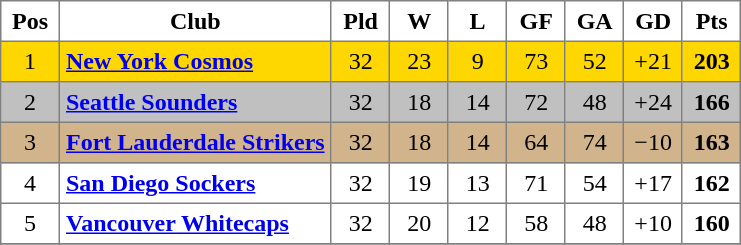<table class="toccolours" border="1" cellpadding="4" cellspacing="0" style="text-align:center; border-collapse: collapse; margin:0;">
<tr>
<th width=30>Pos</th>
<th>Club</th>
<th width=30>Pld</th>
<th width=30>W</th>
<th width=30>L</th>
<th width=30>GF</th>
<th width=30>GA</th>
<th width=30>GD</th>
<th width=30>Pts</th>
</tr>
<tr bgcolor="gold">
<td>1</td>
<td align=left><strong><a href='#'>New York Cosmos</a></strong></td>
<td>32</td>
<td>23</td>
<td>9</td>
<td>73</td>
<td>52</td>
<td>+21</td>
<td><strong>203</strong></td>
</tr>
<tr bgcolor="silver">
<td>2</td>
<td align=left><strong><a href='#'>Seattle Sounders</a></strong></td>
<td>32</td>
<td>18</td>
<td>14</td>
<td>72</td>
<td>48</td>
<td>+24</td>
<td><strong>166</strong></td>
</tr>
<tr bgcolor="tan">
<td>3</td>
<td align=left><strong><a href='#'>Fort Lauderdale Strikers</a></strong></td>
<td>32</td>
<td>18</td>
<td>14</td>
<td>64</td>
<td>74</td>
<td>−10</td>
<td><strong>163</strong></td>
</tr>
<tr>
<td>4</td>
<td align=left><strong><a href='#'>San Diego Sockers</a></strong></td>
<td>32</td>
<td>19</td>
<td>13</td>
<td>71</td>
<td>54</td>
<td>+17</td>
<td><strong>162</strong></td>
</tr>
<tr>
<td>5</td>
<td align=left><strong><a href='#'>Vancouver Whitecaps</a></strong></td>
<td>32</td>
<td>20</td>
<td>12</td>
<td>58</td>
<td>48</td>
<td>+10</td>
<td><strong>160</strong></td>
</tr>
<tr>
</tr>
</table>
